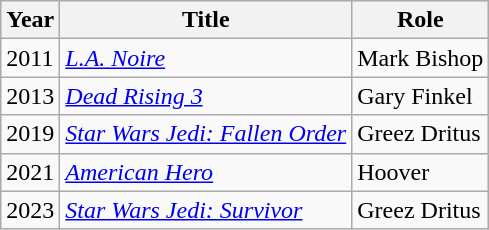<table class="wikitable sortable">
<tr>
<th>Year</th>
<th>Title</th>
<th class="unsortable">Role</th>
</tr>
<tr>
<td>2011</td>
<td><em><a href='#'>L.A. Noire</a></em></td>
<td>Mark Bishop</td>
</tr>
<tr>
<td>2013</td>
<td><em><a href='#'>Dead Rising 3</a></em></td>
<td>Gary Finkel</td>
</tr>
<tr>
<td>2019</td>
<td><em><a href='#'>Star Wars Jedi: Fallen Order</a></em></td>
<td>Greez Dritus</td>
</tr>
<tr>
<td>2021</td>
<td><em><a href='#'>American Hero</a></em></td>
<td>Hoover</td>
</tr>
<tr>
<td>2023</td>
<td><em><a href='#'>Star Wars Jedi: Survivor</a></em></td>
<td>Greez Dritus</td>
</tr>
</table>
